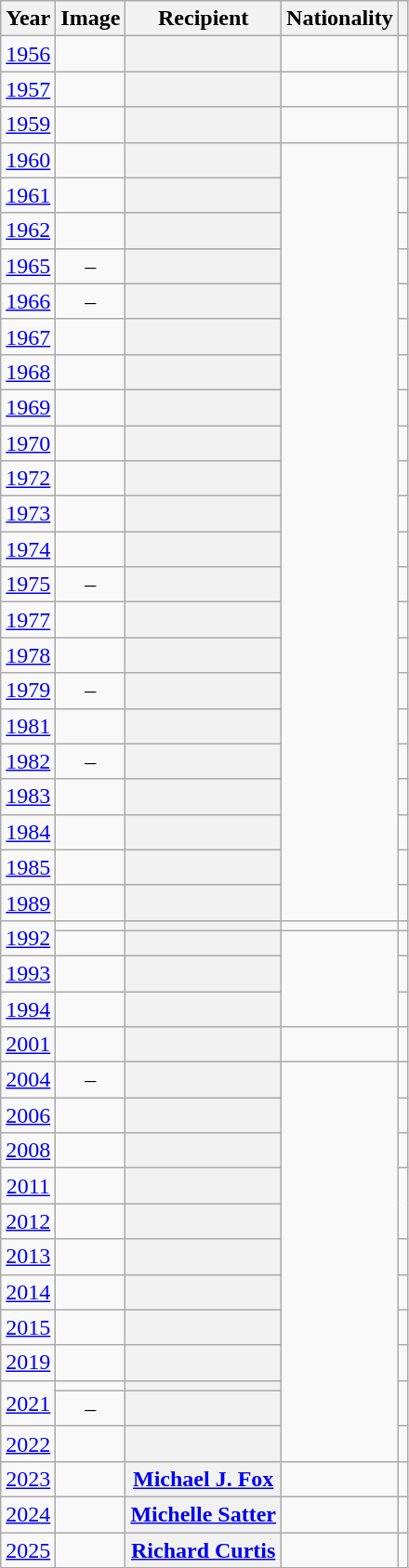<table class="wikitable sortable plainrowheaders" style="text-align:center;">
<tr>
<th scope="col">Year</th>
<th scope="col" class="unsortable">Image</th>
<th scope="col">Recipient</th>
<th scope="col">Nationality</th>
<th scope="col" class="unsortable"></th>
</tr>
<tr>
<td><a href='#'>1956</a></td>
<td></td>
<th scope="row"></th>
<td></td>
<td></td>
</tr>
<tr>
<td><a href='#'>1957</a></td>
<td></td>
<th scope="row"></th>
<td><br></td>
<td></td>
</tr>
<tr>
<td><a href='#'>1959</a></td>
<td></td>
<th scope="row"></th>
<td><br></td>
<td></td>
</tr>
<tr>
<td><a href='#'>1960</a></td>
<td></td>
<th scope="row"></th>
<td rowspan="22"></td>
<td></td>
</tr>
<tr>
<td><a href='#'>1961</a></td>
<td></td>
<th scope="row"></th>
<td></td>
</tr>
<tr>
<td><a href='#'>1962</a></td>
<td></td>
<th scope="row"></th>
<td></td>
</tr>
<tr>
<td><a href='#'>1965</a></td>
<td>–</td>
<th scope="row"></th>
<td></td>
</tr>
<tr>
<td><a href='#'>1966</a></td>
<td>–</td>
<th scope="row"></th>
<td></td>
</tr>
<tr>
<td><a href='#'>1967</a></td>
<td></td>
<th scope="row"></th>
<td></td>
</tr>
<tr>
<td><a href='#'>1968</a></td>
<td></td>
<th scope="row"></th>
<td></td>
</tr>
<tr>
<td><a href='#'>1969</a></td>
<td></td>
<th scope="row"></th>
<td></td>
</tr>
<tr>
<td><a href='#'>1970</a></td>
<td></td>
<th scope="row"></th>
<td></td>
</tr>
<tr>
<td><a href='#'>1972</a></td>
<td></td>
<th scope="row"></th>
<td></td>
</tr>
<tr>
<td><a href='#'>1973</a></td>
<td></td>
<th scope="row"></th>
<td></td>
</tr>
<tr>
<td><a href='#'>1974</a></td>
<td></td>
<th scope="row"></th>
<td></td>
</tr>
<tr>
<td><a href='#'>1975</a></td>
<td>–</td>
<th scope="row"></th>
<td></td>
</tr>
<tr>
<td><a href='#'>1977</a></td>
<td></td>
<th scope="row"></th>
<td></td>
</tr>
<tr>
<td><a href='#'>1978</a></td>
<td></td>
<th scope="row"></th>
<td></td>
</tr>
<tr>
<td><a href='#'>1979</a></td>
<td>–</td>
<th scope="row"> </th>
<td></td>
</tr>
<tr>
<td><a href='#'>1981</a></td>
<td></td>
<th scope="row"></th>
<td></td>
</tr>
<tr>
<td><a href='#'>1982</a></td>
<td>–</td>
<th scope="row"></th>
<td></td>
</tr>
<tr>
<td><a href='#'>1983</a></td>
<td></td>
<th scope="row"></th>
<td></td>
</tr>
<tr>
<td><a href='#'>1984</a></td>
<td></td>
<th scope="row"></th>
<td></td>
</tr>
<tr>
<td><a href='#'>1985</a></td>
<td></td>
<th scope="row"></th>
<td></td>
</tr>
<tr>
<td><a href='#'>1989</a></td>
<td></td>
<th scope="row"></th>
<td></td>
</tr>
<tr>
<td rowspan=2><a href='#'>1992</a></td>
<td></td>
<th scope="row"> </th>
<td></td>
<td></td>
</tr>
<tr>
<td></td>
<th scope="row"></th>
<td rowspan="3"></td>
<td></td>
</tr>
<tr>
<td><a href='#'>1993</a></td>
<td></td>
<th scope="row"></th>
<td></td>
</tr>
<tr>
<td><a href='#'>1994</a></td>
<td></td>
<th scope="row"></th>
<td></td>
</tr>
<tr>
<td><a href='#'>2001</a></td>
<td></td>
<th scope="row"></th>
<td></td>
<td></td>
</tr>
<tr>
<td><a href='#'>2004</a></td>
<td>–</td>
<th scope="row"></th>
<td rowspan="12"></td>
<td></td>
</tr>
<tr>
<td><a href='#'>2006</a></td>
<td></td>
<th scope="row"></th>
<td></td>
</tr>
<tr>
<td><a href='#'>2008</a></td>
<td></td>
<th scope="row"></th>
<td></td>
</tr>
<tr>
<td><a href='#'>2011</a></td>
<td></td>
<th scope="row"></th>
<td rowspan="2"></td>
</tr>
<tr>
<td><a href='#'>2012</a></td>
<td></td>
<th scope="row"></th>
</tr>
<tr>
<td><a href='#'>2013</a></td>
<td></td>
<th scope="row"></th>
<td></td>
</tr>
<tr>
<td><a href='#'>2014</a></td>
<td></td>
<th scope="row"></th>
<td></td>
</tr>
<tr>
<td><a href='#'>2015</a></td>
<td></td>
<th scope="row"></th>
<td></td>
</tr>
<tr>
<td><a href='#'>2019</a></td>
<td></td>
<th scope="row"></th>
<td></td>
</tr>
<tr>
<td rowspan=2><a href='#'>2021</a></td>
<td></td>
<th scope="row"></th>
<td rowspan=2></td>
</tr>
<tr>
<td>–</td>
<th scope="row"></th>
</tr>
<tr>
<td><a href='#'>2022</a></td>
<td></td>
<th scope="row"></th>
<td></td>
</tr>
<tr>
<td><a href='#'>2023</a></td>
<td></td>
<th scope="row"><a href='#'>Michael J. Fox</a></th>
<td><br></td>
<td></td>
</tr>
<tr>
<td><a href='#'>2024</a></td>
<td></td>
<th scope="row"><a href='#'>Michelle Satter</a></th>
<td></td>
<td></td>
</tr>
<tr>
<td><a href='#'>2025</a></td>
<td></td>
<th scope="row"><a href='#'>Richard Curtis</a></th>
<td></td>
<td></td>
</tr>
<tr>
</tr>
</table>
